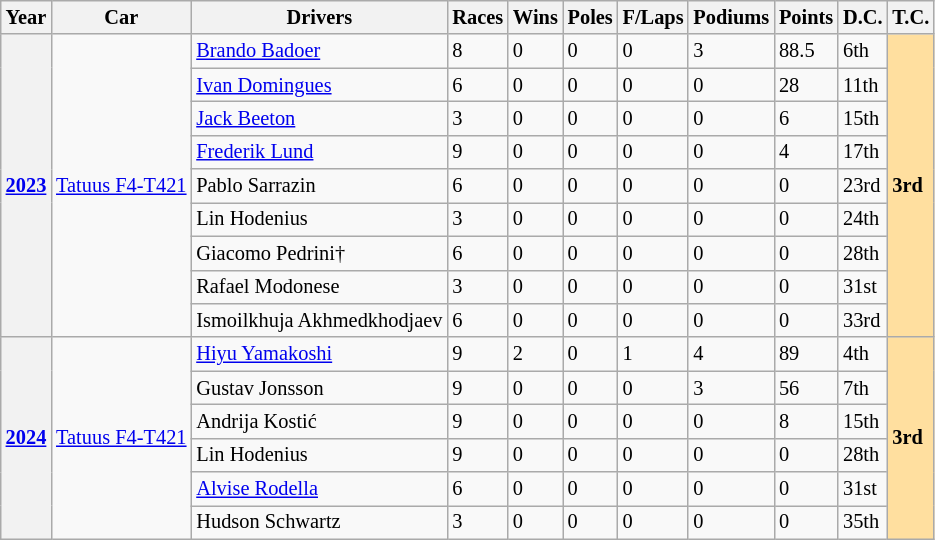<table class="wikitable" style="font-size:85%">
<tr>
<th>Year</th>
<th>Car</th>
<th>Drivers</th>
<th>Races</th>
<th>Wins</th>
<th>Poles</th>
<th>F/Laps</th>
<th>Podiums</th>
<th>Points</th>
<th>D.C.</th>
<th>T.C.</th>
</tr>
<tr>
<th rowspan="9"><a href='#'>2023</a></th>
<td rowspan="9"><a href='#'>Tatuus F4-T421</a></td>
<td> <a href='#'>Brando Badoer</a></td>
<td>8</td>
<td>0</td>
<td>0</td>
<td>0</td>
<td>3</td>
<td>88.5</td>
<td>6th</td>
<td rowspan="9" style="background:#ffdf9f;"><strong>3rd</strong></td>
</tr>
<tr>
<td> <a href='#'>Ivan Domingues</a></td>
<td>6</td>
<td>0</td>
<td>0</td>
<td>0</td>
<td>0</td>
<td>28</td>
<td>11th</td>
</tr>
<tr>
<td> <a href='#'>Jack Beeton</a></td>
<td>3</td>
<td>0</td>
<td>0</td>
<td>0</td>
<td>0</td>
<td>6</td>
<td>15th</td>
</tr>
<tr>
<td> <a href='#'>Frederik Lund</a></td>
<td>9</td>
<td>0</td>
<td>0</td>
<td>0</td>
<td>0</td>
<td>4</td>
<td>17th</td>
</tr>
<tr>
<td> Pablo Sarrazin</td>
<td>6</td>
<td>0</td>
<td>0</td>
<td>0</td>
<td>0</td>
<td>0</td>
<td>23rd</td>
</tr>
<tr>
<td> Lin Hodenius</td>
<td>3</td>
<td>0</td>
<td>0</td>
<td>0</td>
<td>0</td>
<td>0</td>
<td>24th</td>
</tr>
<tr>
<td> Giacomo Pedrini†</td>
<td>6</td>
<td>0</td>
<td>0</td>
<td>0</td>
<td>0</td>
<td>0</td>
<td>28th</td>
</tr>
<tr>
<td> Rafael Modonese</td>
<td>3</td>
<td>0</td>
<td>0</td>
<td>0</td>
<td>0</td>
<td>0</td>
<td>31st</td>
</tr>
<tr>
<td> Ismoilkhuja Akhmedkhodjaev</td>
<td>6</td>
<td>0</td>
<td>0</td>
<td>0</td>
<td>0</td>
<td>0</td>
<td>33rd</td>
</tr>
<tr>
<th rowspan="6"><a href='#'>2024</a></th>
<td rowspan="6"><a href='#'>Tatuus F4-T421</a></td>
<td><a href='#'>Hiyu Yamakoshi</a></td>
<td>9</td>
<td>2</td>
<td>0</td>
<td>1</td>
<td>4</td>
<td>89</td>
<td>4th</td>
<td rowspan="6" style="background:#ffdf9f;"><strong>3rd</strong></td>
</tr>
<tr>
<td> Gustav Jonsson</td>
<td>9</td>
<td>0</td>
<td>0</td>
<td>0</td>
<td>3</td>
<td>56</td>
<td>7th</td>
</tr>
<tr>
<td> Andrija Kostić</td>
<td>9</td>
<td>0</td>
<td>0</td>
<td>0</td>
<td>0</td>
<td>8</td>
<td>15th</td>
</tr>
<tr>
<td> Lin Hodenius</td>
<td>9</td>
<td>0</td>
<td>0</td>
<td>0</td>
<td>0</td>
<td>0</td>
<td>28th</td>
</tr>
<tr>
<td> <a href='#'>Alvise Rodella</a></td>
<td>6</td>
<td>0</td>
<td>0</td>
<td>0</td>
<td>0</td>
<td>0</td>
<td>31st</td>
</tr>
<tr>
<td> Hudson Schwartz</td>
<td>3</td>
<td>0</td>
<td>0</td>
<td>0</td>
<td>0</td>
<td>0</td>
<td>35th</td>
</tr>
</table>
